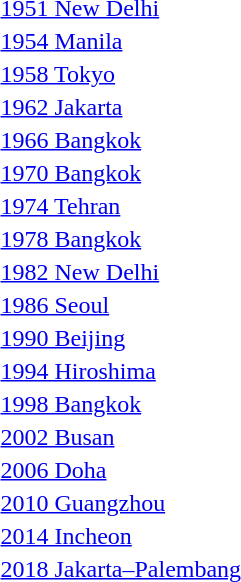<table>
<tr>
<td><a href='#'>1951 New Delhi</a></td>
<td></td>
<td></td>
<td></td>
</tr>
<tr>
<td><a href='#'>1954 Manila</a></td>
<td></td>
<td></td>
<td></td>
</tr>
<tr>
<td><a href='#'>1958 Tokyo</a></td>
<td></td>
<td></td>
<td></td>
</tr>
<tr>
<td><a href='#'>1962 Jakarta</a></td>
<td></td>
<td></td>
<td></td>
</tr>
<tr>
<td><a href='#'>1966 Bangkok</a></td>
<td></td>
<td></td>
<td></td>
</tr>
<tr>
<td><a href='#'>1970 Bangkok</a></td>
<td></td>
<td></td>
<td></td>
</tr>
<tr>
<td><a href='#'>1974 Tehran</a></td>
<td></td>
<td></td>
<td></td>
</tr>
<tr>
<td><a href='#'>1978 Bangkok</a></td>
<td></td>
<td></td>
<td></td>
</tr>
<tr>
<td><a href='#'>1982 New Delhi</a></td>
<td></td>
<td></td>
<td></td>
</tr>
<tr>
<td><a href='#'>1986 Seoul</a></td>
<td></td>
<td></td>
<td></td>
</tr>
<tr>
<td><a href='#'>1990 Beijing</a></td>
<td></td>
<td></td>
<td></td>
</tr>
<tr>
<td><a href='#'>1994 Hiroshima</a></td>
<td></td>
<td></td>
<td></td>
</tr>
<tr>
<td><a href='#'>1998 Bangkok</a></td>
<td></td>
<td></td>
<td></td>
</tr>
<tr>
<td><a href='#'>2002 Busan</a></td>
<td></td>
<td></td>
<td></td>
</tr>
<tr>
<td><a href='#'>2006 Doha</a></td>
<td></td>
<td></td>
<td></td>
</tr>
<tr>
<td><a href='#'>2010 Guangzhou</a></td>
<td></td>
<td></td>
<td></td>
</tr>
<tr>
<td><a href='#'>2014 Incheon</a></td>
<td></td>
<td></td>
<td></td>
</tr>
<tr>
<td><a href='#'>2018 Jakarta–Palembang</a></td>
<td></td>
<td></td>
<td></td>
</tr>
</table>
